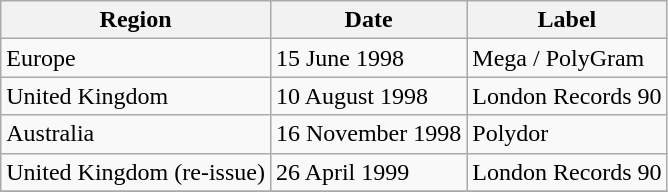<table class="wikitable">
<tr>
<th scope="col">Region</th>
<th scope="col">Date</th>
<th scope="col">Label</th>
</tr>
<tr>
<td scope="row">Europe</td>
<td>15 June 1998</td>
<td>Mega / PolyGram</td>
</tr>
<tr>
<td scope="row">United Kingdom</td>
<td>10 August 1998</td>
<td>London Records 90</td>
</tr>
<tr>
<td scope="row">Australia</td>
<td>16 November 1998</td>
<td>Polydor</td>
</tr>
<tr>
<td scope="row">United Kingdom (re-issue)</td>
<td>26 April 1999</td>
<td>London Records 90</td>
</tr>
<tr>
</tr>
</table>
